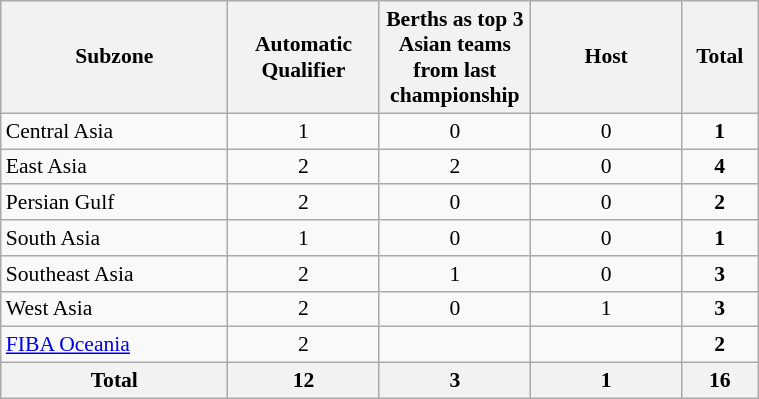<table class=wikitable style="text-align:center; font-size:90%" width=40%>
<tr>
<th style="width:30%">Subzone</th>
<th style="width:20%">Automatic Qualifier</th>
<th style="width:20%">Berths as top 3 Asian teams from last championship</th>
<th style="width:20%">Host</th>
<th style="width:10%">Total</th>
</tr>
<tr>
<td align=left>Central Asia</td>
<td>1</td>
<td>0</td>
<td>0</td>
<td><strong>1</strong></td>
</tr>
<tr>
<td align=left>East Asia</td>
<td>2</td>
<td>2</td>
<td>0</td>
<td><strong>4</strong></td>
</tr>
<tr>
<td align=left>Persian Gulf</td>
<td>2</td>
<td>0</td>
<td>0</td>
<td><strong>2</strong></td>
</tr>
<tr>
<td align=left>South Asia</td>
<td>1</td>
<td>0</td>
<td>0</td>
<td><strong>1</strong></td>
</tr>
<tr>
<td align=left>Southeast Asia</td>
<td>2</td>
<td>1</td>
<td>0</td>
<td><strong>3</strong></td>
</tr>
<tr>
<td align=left>West Asia</td>
<td>2</td>
<td>0</td>
<td>1</td>
<td><strong>3</strong></td>
</tr>
<tr>
<td align=left><a href='#'>FIBA Oceania</a></td>
<td>2</td>
<td></td>
<td></td>
<td><strong>2</strong></td>
</tr>
<tr>
<th>Total</th>
<th>12</th>
<th>3</th>
<th>1</th>
<th>16</th>
</tr>
</table>
